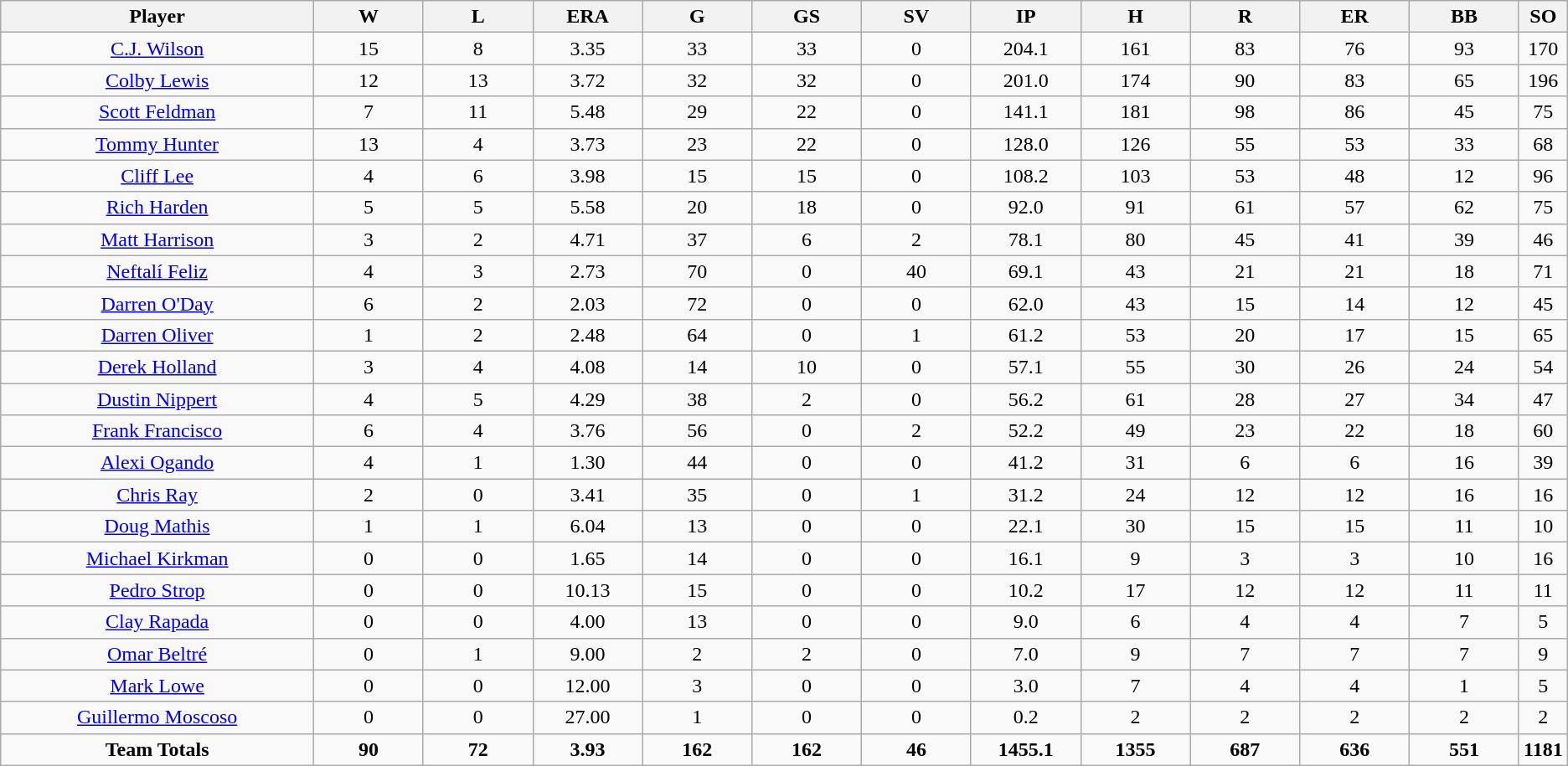<table class=wikitable style="text-align:center">
<tr>
<th bgcolor=#DDDDFF; width="20%">Player</th>
<th bgcolor=#DDDDFF; width="7%">W</th>
<th bgcolor=#DDDDFF; width="7%">L</th>
<th bgcolor=#DDDDFF; width="7%">ERA</th>
<th bgcolor=#DDDDFF; width="7%">G</th>
<th bgcolor=#DDDDFF; width="7%">GS</th>
<th bgcolor=#DDDDFF; width="7%">SV</th>
<th bgcolor=#DDDDFF; width="7%">IP</th>
<th bgcolor=#DDDDFF; width="7%">H</th>
<th bgcolor=#DDDDFF; width="7%">R</th>
<th bgcolor=#DDDDFF; width="7%">ER</th>
<th bgcolor=#DDDDFF; width="7%">BB</th>
<th bgcolor=#DDDDFF; width="7%">SO</th>
</tr>
<tr>
<td><a href='#'>C.J. Wilson</a></td>
<td>15</td>
<td>8</td>
<td>3.35</td>
<td>33</td>
<td>33</td>
<td>0</td>
<td>204.1</td>
<td>161</td>
<td>83</td>
<td>76</td>
<td>93</td>
<td>170</td>
</tr>
<tr>
<td><a href='#'>Colby Lewis</a></td>
<td>12</td>
<td>13</td>
<td>3.72</td>
<td>32</td>
<td>32</td>
<td>0</td>
<td>201.0</td>
<td>174</td>
<td>90</td>
<td>83</td>
<td>65</td>
<td>196</td>
</tr>
<tr>
<td><a href='#'>Scott Feldman</a></td>
<td>7</td>
<td>11</td>
<td>5.48</td>
<td>29</td>
<td>22</td>
<td>0</td>
<td>141.1</td>
<td>181</td>
<td>98</td>
<td>86</td>
<td>45</td>
<td>75</td>
</tr>
<tr>
<td><a href='#'>Tommy Hunter</a></td>
<td>13</td>
<td>4</td>
<td>3.73</td>
<td>23</td>
<td>22</td>
<td>0</td>
<td>128.0</td>
<td>126</td>
<td>55</td>
<td>53</td>
<td>33</td>
<td>68</td>
</tr>
<tr>
<td><a href='#'>Cliff Lee</a></td>
<td>4</td>
<td>6</td>
<td>3.98</td>
<td>15</td>
<td>15</td>
<td>0</td>
<td>108.2</td>
<td>103</td>
<td>53</td>
<td>48</td>
<td>12</td>
<td>96</td>
</tr>
<tr>
<td><a href='#'>Rich Harden</a></td>
<td>5</td>
<td>5</td>
<td>5.58</td>
<td>20</td>
<td>18</td>
<td>0</td>
<td>92.0</td>
<td>91</td>
<td>61</td>
<td>57</td>
<td>62</td>
<td>75</td>
</tr>
<tr>
<td><a href='#'>Matt Harrison</a></td>
<td>3</td>
<td>2</td>
<td>4.71</td>
<td>37</td>
<td>6</td>
<td>2</td>
<td>78.1</td>
<td>80</td>
<td>45</td>
<td>41</td>
<td>39</td>
<td>46</td>
</tr>
<tr>
<td><a href='#'>Neftalí Feliz</a></td>
<td>4</td>
<td>3</td>
<td>2.73</td>
<td>70</td>
<td>0</td>
<td>40</td>
<td>69.1</td>
<td>43</td>
<td>21</td>
<td>21</td>
<td>18</td>
<td>71</td>
</tr>
<tr>
<td><a href='#'>Darren O'Day</a></td>
<td>6</td>
<td>2</td>
<td>2.03</td>
<td>72</td>
<td>0</td>
<td>0</td>
<td>62.0</td>
<td>43</td>
<td>15</td>
<td>14</td>
<td>12</td>
<td>45</td>
</tr>
<tr>
<td><a href='#'>Darren Oliver</a></td>
<td>1</td>
<td>2</td>
<td>2.48</td>
<td>64</td>
<td>0</td>
<td>1</td>
<td>61.2</td>
<td>53</td>
<td>20</td>
<td>17</td>
<td>15</td>
<td>65</td>
</tr>
<tr>
<td><a href='#'>Derek Holland</a></td>
<td>3</td>
<td>4</td>
<td>4.08</td>
<td>14</td>
<td>10</td>
<td>0</td>
<td>57.1</td>
<td>55</td>
<td>30</td>
<td>26</td>
<td>24</td>
<td>54</td>
</tr>
<tr>
<td><a href='#'>Dustin Nippert</a></td>
<td>4</td>
<td>5</td>
<td>4.29</td>
<td>38</td>
<td>2</td>
<td>0</td>
<td>56.2</td>
<td>61</td>
<td>28</td>
<td>27</td>
<td>34</td>
<td>47</td>
</tr>
<tr>
<td><a href='#'>Frank Francisco</a></td>
<td>6</td>
<td>4</td>
<td>3.76</td>
<td>56</td>
<td>0</td>
<td>2</td>
<td>52.2</td>
<td>49</td>
<td>23</td>
<td>22</td>
<td>18</td>
<td>60</td>
</tr>
<tr>
<td><a href='#'>Alexi Ogando</a></td>
<td>4</td>
<td>1</td>
<td>1.30</td>
<td>44</td>
<td>0</td>
<td>0</td>
<td>41.2</td>
<td>31</td>
<td>6</td>
<td>6</td>
<td>16</td>
<td>39</td>
</tr>
<tr>
<td><a href='#'>Chris Ray</a></td>
<td>2</td>
<td>0</td>
<td>3.41</td>
<td>35</td>
<td>0</td>
<td>1</td>
<td>31.2</td>
<td>24</td>
<td>12</td>
<td>12</td>
<td>16</td>
<td>16</td>
</tr>
<tr>
<td><a href='#'>Doug Mathis</a></td>
<td>1</td>
<td>1</td>
<td>6.04</td>
<td>13</td>
<td>0</td>
<td>0</td>
<td>22.1</td>
<td>30</td>
<td>15</td>
<td>15</td>
<td>11</td>
<td>10</td>
</tr>
<tr>
<td><a href='#'>Michael Kirkman</a></td>
<td>0</td>
<td>0</td>
<td>1.65</td>
<td>14</td>
<td>0</td>
<td>0</td>
<td>16.1</td>
<td>9</td>
<td>3</td>
<td>3</td>
<td>10</td>
<td>16</td>
</tr>
<tr>
<td><a href='#'>Pedro Strop</a></td>
<td>0</td>
<td>0</td>
<td>10.13</td>
<td>15</td>
<td>0</td>
<td>0</td>
<td>10.2</td>
<td>17</td>
<td>12</td>
<td>12</td>
<td>11</td>
<td>11</td>
</tr>
<tr>
<td><a href='#'>Clay Rapada</a></td>
<td>0</td>
<td>0</td>
<td>4.00</td>
<td>13</td>
<td>0</td>
<td>0</td>
<td>9.0</td>
<td>6</td>
<td>4</td>
<td>4</td>
<td>7</td>
<td>5</td>
</tr>
<tr>
<td><a href='#'>Omar Beltré</a></td>
<td>0</td>
<td>1</td>
<td>9.00</td>
<td>2</td>
<td>2</td>
<td>0</td>
<td>7.0</td>
<td>9</td>
<td>7</td>
<td>7</td>
<td>7</td>
<td>9</td>
</tr>
<tr>
<td><a href='#'>Mark Lowe</a></td>
<td>0</td>
<td>0</td>
<td>12.00</td>
<td>3</td>
<td>0</td>
<td>0</td>
<td>3.0</td>
<td>7</td>
<td>4</td>
<td>4</td>
<td>1</td>
<td>5</td>
</tr>
<tr>
<td><a href='#'>Guillermo Moscoso</a></td>
<td>0</td>
<td>0</td>
<td>27.00</td>
<td>1</td>
<td>0</td>
<td>0</td>
<td>0.2</td>
<td>2</td>
<td>2</td>
<td>2</td>
<td>2</td>
<td>2</td>
</tr>
<tr>
<td><strong>Team Totals</strong></td>
<td><strong>90</strong></td>
<td><strong>72</strong></td>
<td><strong>3.93</strong></td>
<td><strong>162</strong></td>
<td><strong>162</strong></td>
<td><strong>46</strong></td>
<td><strong>1455.1</strong></td>
<td><strong>1355</strong></td>
<td><strong>687</strong></td>
<td><strong>636</strong></td>
<td><strong>551</strong></td>
<td><strong>1181</strong></td>
</tr>
</table>
